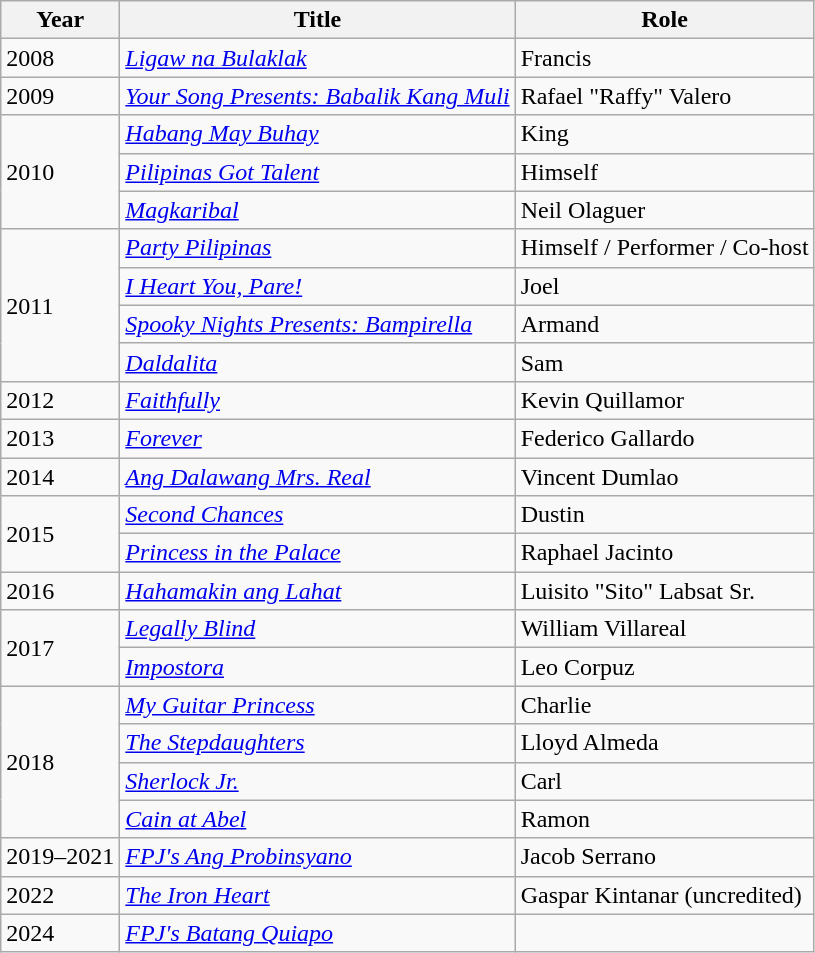<table class="wikitable">
<tr>
<th>Year</th>
<th>Title</th>
<th>Role</th>
</tr>
<tr>
<td>2008</td>
<td><em><a href='#'>Ligaw na Bulaklak</a></em></td>
<td>Francis</td>
</tr>
<tr>
<td>2009</td>
<td><em><a href='#'>Your Song Presents: Babalik Kang Muli</a></em></td>
<td>Rafael "Raffy" Valero</td>
</tr>
<tr>
<td rowspan="3">2010</td>
<td><em><a href='#'>Habang May Buhay</a></em></td>
<td>King</td>
</tr>
<tr>
<td><em><a href='#'>Pilipinas Got Talent</a></em></td>
<td>Himself</td>
</tr>
<tr>
<td><em><a href='#'>Magkaribal</a></em></td>
<td>Neil Olaguer</td>
</tr>
<tr>
<td rowspan="4">2011</td>
<td><em><a href='#'>Party Pilipinas</a></em></td>
<td>Himself / Performer / Co-host</td>
</tr>
<tr>
<td><em><a href='#'>I Heart You, Pare!</a></em></td>
<td>Joel</td>
</tr>
<tr>
<td><em><a href='#'>Spooky Nights Presents: Bampirella</a></em></td>
<td>Armand</td>
</tr>
<tr>
<td><em><a href='#'>Daldalita</a></em></td>
<td>Sam</td>
</tr>
<tr>
<td>2012</td>
<td><em><a href='#'>Faithfully</a></em></td>
<td>Kevin Quillamor</td>
</tr>
<tr>
<td>2013</td>
<td><em><a href='#'>Forever</a></em></td>
<td>Federico Gallardo</td>
</tr>
<tr>
<td>2014</td>
<td><em><a href='#'>Ang Dalawang Mrs. Real</a></em></td>
<td>Vincent Dumlao</td>
</tr>
<tr>
<td rowspan="2">2015</td>
<td><em><a href='#'>Second Chances</a></em></td>
<td>Dustin</td>
</tr>
<tr>
<td><em><a href='#'>Princess in the Palace</a></em></td>
<td>Raphael Jacinto</td>
</tr>
<tr>
<td>2016</td>
<td><em><a href='#'>Hahamakin ang Lahat</a></em></td>
<td>Luisito "Sito" Labsat Sr.</td>
</tr>
<tr>
<td rowspan="2">2017</td>
<td><em><a href='#'>Legally Blind</a></em></td>
<td>William Villareal</td>
</tr>
<tr>
<td><em><a href='#'>Impostora</a></em></td>
<td>Leo Corpuz</td>
</tr>
<tr>
<td rowspan="4">2018</td>
<td><em><a href='#'>My Guitar Princess</a></em></td>
<td>Charlie</td>
</tr>
<tr>
<td><em><a href='#'>The Stepdaughters</a></em></td>
<td>Lloyd Almeda</td>
</tr>
<tr>
<td><em><a href='#'>Sherlock Jr.</a></em></td>
<td>Carl</td>
</tr>
<tr>
<td><em><a href='#'>Cain at Abel</a></em></td>
<td>Ramon</td>
</tr>
<tr>
<td>2019–2021</td>
<td><em><a href='#'>FPJ's Ang Probinsyano</a></em></td>
<td>Jacob Serrano</td>
</tr>
<tr>
<td>2022</td>
<td><em><a href='#'>The Iron Heart</a></em></td>
<td>Gaspar Kintanar (uncredited)</td>
</tr>
<tr>
<td>2024</td>
<td><em><a href='#'>FPJ's Batang Quiapo</a></em></td>
<td></td>
</tr>
</table>
